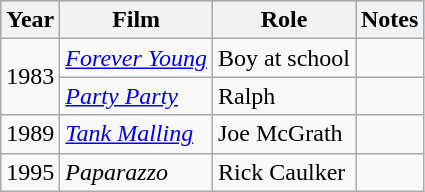<table class="wikitable">
<tr style="background:#b0c4de; text-align:center;">
<th>Year</th>
<th>Film</th>
<th>Role</th>
<th>Notes</th>
</tr>
<tr>
<td rowspan="2">1983</td>
<td><em><a href='#'>Forever Young</a></em></td>
<td>Boy at school</td>
<td></td>
</tr>
<tr>
<td><em><a href='#'>Party Party</a></em></td>
<td>Ralph</td>
<td></td>
</tr>
<tr>
<td>1989</td>
<td><em><a href='#'>Tank Malling</a></em></td>
<td>Joe McGrath</td>
<td></td>
</tr>
<tr>
<td>1995</td>
<td><em>Paparazzo</em></td>
<td>Rick Caulker</td>
<td></td>
</tr>
</table>
